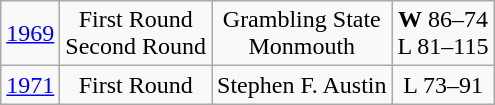<table class="wikitable">
<tr align="center">
<td><a href='#'>1969</a></td>
<td>First Round<br>Second Round</td>
<td>Grambling State<br>Monmouth</td>
<td><strong>W</strong> 86–74<br>L 81–115</td>
</tr>
<tr align="center">
<td><a href='#'>1971</a></td>
<td>First Round</td>
<td>Stephen F. Austin</td>
<td>L 73–91</td>
</tr>
</table>
